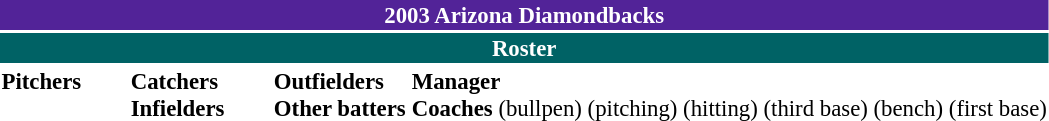<table class="toccolours" style="font-size: 95%;">
<tr>
<th colspan="10" style="background-color: #522398; color: #FFFFFF; text-align: center;">2003 Arizona Diamondbacks</th>
</tr>
<tr>
<td colspan="10" style="background-color: #006265; color: #FFFFFF; text-align: center;"><strong>Roster</strong></td>
</tr>
<tr>
<td valign="top"><strong>Pitchers</strong><br>




















</td>
<td width="25px"></td>
<td valign="top"><strong>Catchers</strong><br>


<strong>Infielders</strong>








</td>
<td width="25px"></td>
<td valign="top"><strong>Outfielders</strong><br>






<strong>Other batters</strong>
</td>
<td valign="top"><strong>Manager</strong><br>
<strong>Coaches</strong>
 (bullpen)
 (pitching)
 (hitting)
 (third base)
 (bench)
 (first base)</td>
</tr>
<tr>
</tr>
</table>
